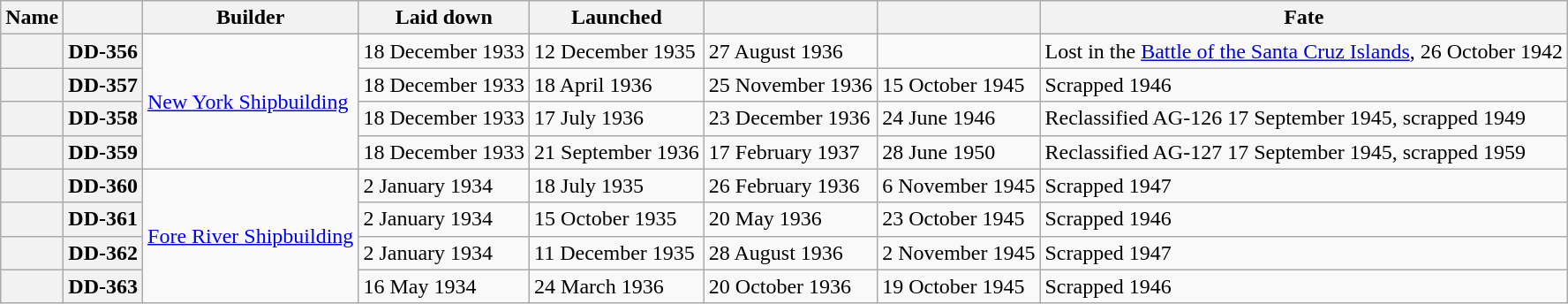<table class="wikitable sortable plainrowheaders">
<tr>
<th scope="col">Name</th>
<th scope="col"></th>
<th scope="col">Builder</th>
<th scope="col">Laid down</th>
<th scope="col">Launched</th>
<th scope="col"></th>
<th scope="col"></th>
<th scope="col">Fate</th>
</tr>
<tr>
<th scope="row"></th>
<th scope="row" style="white-space: nowrap;">DD-356</th>
<td rowspan=4><a href='#'>New York Shipbuilding</a></td>
<td>18 December 1933</td>
<td>12 December 1935</td>
<td>27 August 1936</td>
<td></td>
<td data-sort-value="26 October 1942">Lost in the <a href='#'>Battle of the Santa Cruz Islands</a>, 26 October 1942</td>
</tr>
<tr>
<th scope="row"></th>
<th scope="row">DD-357</th>
<td>18 December 1933</td>
<td>18 April 1936</td>
<td>25 November 1936</td>
<td>15 October 1945</td>
<td data-sort-value="1946">Scrapped 1946</td>
</tr>
<tr>
<th scope="row"></th>
<th scope="row">DD-358</th>
<td>18 December 1933</td>
<td>17 July 1936</td>
<td>23 December 1936</td>
<td>24 June 1946</td>
<td data-sort-value="1949">Reclassified AG-126 17 September 1945, scrapped 1949</td>
</tr>
<tr>
<th scope="row"></th>
<th scope="row">DD-359</th>
<td>18 December 1933</td>
<td>21 September 1936</td>
<td>17 February 1937</td>
<td>28 June 1950</td>
<td data-sort-value="1959">Reclassified AG-127 17 September 1945, scrapped 1959</td>
</tr>
<tr>
<th scope="row"></th>
<th scope="row">DD-360</th>
<td rowspan=4><a href='#'>Fore River Shipbuilding</a></td>
<td>2 January 1934</td>
<td>18 July 1935</td>
<td>26 February 1936</td>
<td>6 November 1945</td>
<td data-sort-value="1947">Scrapped 1947</td>
</tr>
<tr>
<th scope="row"></th>
<th scope="row">DD-361</th>
<td>2 January 1934</td>
<td>15 October 1935</td>
<td>20 May 1936</td>
<td>23 October 1945</td>
<td data-sort-value="1946">Scrapped 1946</td>
</tr>
<tr>
<th scope="row"></th>
<th scope="row">DD-362</th>
<td>2 January 1934</td>
<td>11 December 1935</td>
<td>28 August 1936</td>
<td>2 November 1945</td>
<td data-sort-value="1947">Scrapped 1947</td>
</tr>
<tr>
<th scope="row"></th>
<th scope="row">DD-363</th>
<td>16 May 1934</td>
<td>24 March 1936</td>
<td>20 October 1936</td>
<td>19 October 1945</td>
<td data-sort-value="1946">Scrapped 1946</td>
</tr>
</table>
